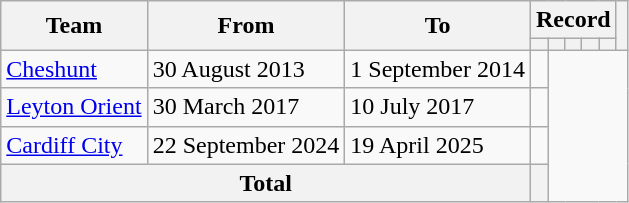<table class=wikitable style="text-align:centre">
<tr>
<th rowspan=2>Team</th>
<th rowspan=2>From</th>
<th rowspan=2>To</th>
<th colspan=5>Record</th>
<th rowspan=2></th>
</tr>
<tr>
<th></th>
<th></th>
<th></th>
<th></th>
<th></th>
</tr>
<tr>
<td align=left><a href='#'>Cheshunt</a></td>
<td align=left>30 August 2013</td>
<td align=left>1 September 2014<br></td>
<td></td>
</tr>
<tr>
<td align=left><a href='#'>Leyton Orient</a></td>
<td align=left>30 March 2017</td>
<td align=left>10 July 2017<br></td>
<td></td>
</tr>
<tr>
<td align=left><a href='#'>Cardiff City</a></td>
<td align=left>22 September 2024</td>
<td align=left>19 April 2025<br></td>
<td></td>
</tr>
<tr>
<th colspan=3>Total<br></th>
<th></th>
</tr>
</table>
